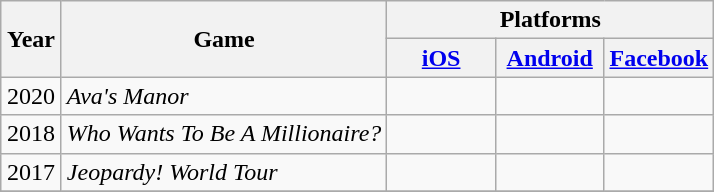<table class="wikitable" style="text-align:center;">
<tr>
<th rowspan="2" width="33">Year</th>
<th rowspan="2">Game</th>
<th colspan="5">Platforms</th>
</tr>
<tr>
<th width=65><a href='#'>iOS</a></th>
<th width=65><a href='#'>Android</a></th>
<th width=65><a href='#'>Facebook</a></th>
</tr>
<tr>
<td>2020</td>
<td style="text-align:left;"><em>Ava's Manor</em></td>
<td></td>
<td></td>
<td></td>
</tr>
<tr>
<td>2018</td>
<td style="text-align:left;"><em>Who Wants To Be A Millionaire?</em></td>
<td></td>
<td></td>
<td></td>
</tr>
<tr>
<td>2017</td>
<td style="text-align:left;"><em>Jeopardy! World Tour</em></td>
<td></td>
<td></td>
<td></td>
</tr>
<tr>
</tr>
</table>
